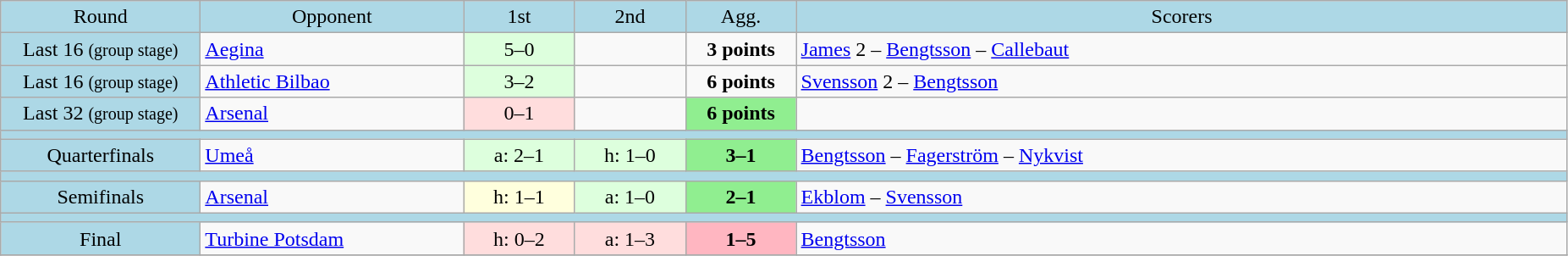<table class="wikitable" style="text-align:center">
<tr bgcolor=lightblue>
<td width=150px>Round</td>
<td width=200px>Opponent</td>
<td width=80px>1st</td>
<td width=80px>2nd</td>
<td width=80px>Agg.</td>
<td width=600px>Scorers</td>
</tr>
<tr>
<td bgcolor=lightblue>Last 16 <small>(group stage)</small></td>
<td align=left> <a href='#'>Aegina</a></td>
<td bgcolor="#ddffdd">5–0</td>
<td></td>
<td><strong>3 points</strong></td>
<td align=left><a href='#'>James</a> 2 – <a href='#'>Bengtsson</a> – <a href='#'>Callebaut</a></td>
</tr>
<tr>
<td bgcolor=lightblue>Last 16 <small>(group stage)</small></td>
<td align=left> <a href='#'>Athletic Bilbao</a></td>
<td bgcolor="#ddffdd">3–2</td>
<td></td>
<td><strong>6 points</strong></td>
<td align=left><a href='#'>Svensson</a> 2 – <a href='#'>Bengtsson</a></td>
</tr>
<tr>
<td bgcolor=lightblue>Last 32 <small>(group stage)</small></td>
<td align=left> <a href='#'>Arsenal</a></td>
<td bgcolor="#ffdddd">0–1</td>
<td></td>
<td bgcolor=lightgreen><strong>6 points</strong></td>
<td></td>
</tr>
<tr bgcolor=lightblue>
<td colspan=6></td>
</tr>
<tr>
<td bgcolor=lightblue>Quarterfinals</td>
<td align=left> <a href='#'>Umeå</a></td>
<td bgcolor="#ddffdd">a: 2–1</td>
<td bgcolor="#ddffdd">h: 1–0</td>
<td bgcolor=lightgreen><strong>3–1</strong></td>
<td align=left><a href='#'>Bengtsson</a> – <a href='#'>Fagerström</a> – <a href='#'>Nykvist</a></td>
</tr>
<tr bgcolor=lightblue>
<td colspan=6></td>
</tr>
<tr>
<td bgcolor=lightblue>Semifinals</td>
<td align=left> <a href='#'>Arsenal</a></td>
<td bgcolor="#ffffdd">h: 1–1</td>
<td bgcolor="#ddffdd">a: 1–0</td>
<td bgcolor=lightgreen><strong>2–1</strong></td>
<td align=left><a href='#'>Ekblom</a> – <a href='#'>Svensson</a></td>
</tr>
<tr bgcolor=lightblue>
<td colspan=6></td>
</tr>
<tr>
<td bgcolor=lightblue>Final</td>
<td align=left> <a href='#'>Turbine Potsdam</a></td>
<td bgcolor="#ffdddd">h: 0–2</td>
<td bgcolor="#ffdddd">a: 1–3</td>
<td bgcolor=lightpink><strong>1–5</strong></td>
<td align=left><a href='#'>Bengtsson</a></td>
</tr>
<tr>
</tr>
</table>
